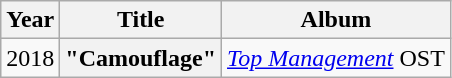<table class="wikitable plainrowheaders" style="text-align:center;">
<tr>
<th scope="col">Year</th>
<th scope="col">Title</th>
<th scope="col">Album</th>
</tr>
<tr>
<td>2018</td>
<th scope="row">"Camouflage"</th>
<td><em><a href='#'>Top Management</a></em> OST</td>
</tr>
</table>
